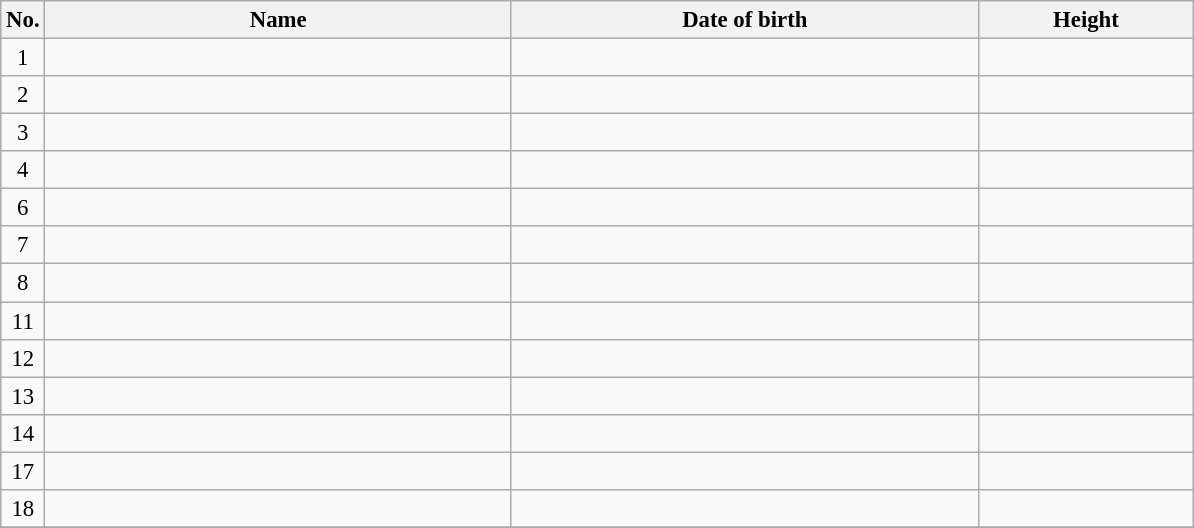<table class="wikitable sortable" style="font-size:95%; text-align:center;">
<tr>
<th>No.</th>
<th style="width:20em">Name</th>
<th style="width:20em">Date of birth</th>
<th style="width:9em">Height</th>
</tr>
<tr>
<td>1</td>
<td align=left> </td>
<td align=right></td>
<td></td>
</tr>
<tr>
<td>2</td>
<td align=left> </td>
<td align=right></td>
<td></td>
</tr>
<tr>
<td>3</td>
<td align=left> </td>
<td align=right></td>
<td></td>
</tr>
<tr>
<td>4</td>
<td align=left> </td>
<td align=right></td>
<td></td>
</tr>
<tr>
<td>6</td>
<td align=left> </td>
<td align=right></td>
<td></td>
</tr>
<tr>
<td>7</td>
<td align=left> </td>
<td align=right></td>
<td></td>
</tr>
<tr>
<td>8</td>
<td align=left> </td>
<td align=right></td>
<td></td>
</tr>
<tr>
<td>11</td>
<td align=left> </td>
<td align=right></td>
<td></td>
</tr>
<tr>
<td>12</td>
<td align=left> </td>
<td align=right></td>
<td></td>
</tr>
<tr>
<td>13</td>
<td align=left> </td>
<td align=right></td>
<td></td>
</tr>
<tr>
<td>14</td>
<td align=left> </td>
<td align=right></td>
<td></td>
</tr>
<tr>
<td>17</td>
<td align=left> </td>
<td align=right></td>
<td></td>
</tr>
<tr>
<td>18</td>
<td align=left> </td>
<td align=right></td>
<td></td>
</tr>
<tr>
</tr>
</table>
